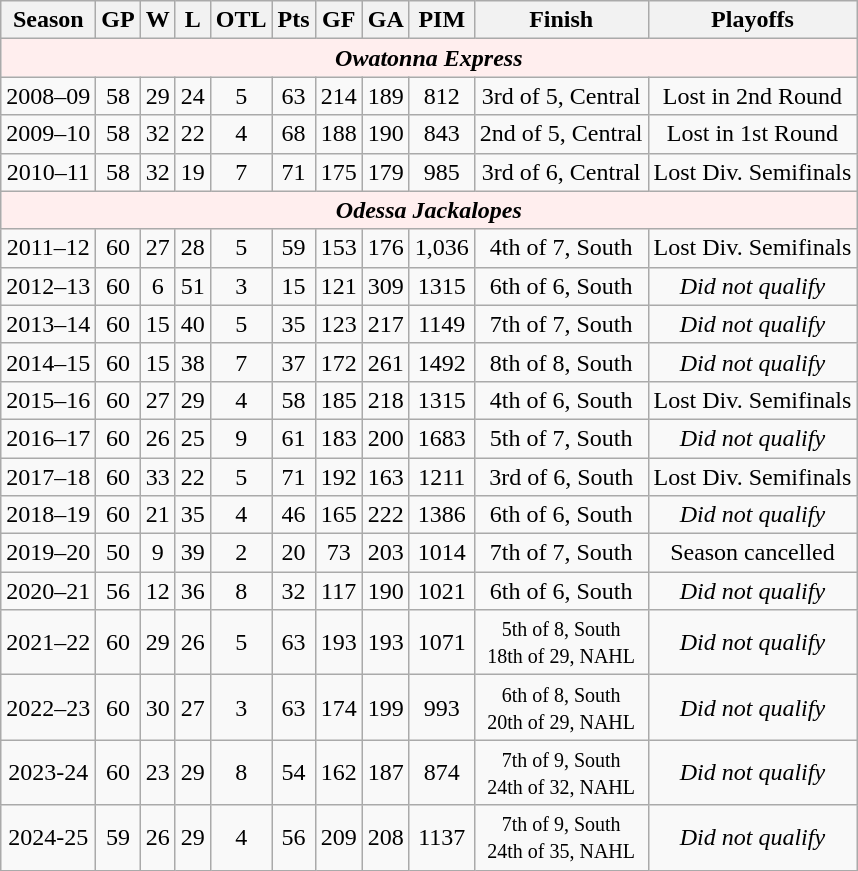<table class="wikitable" style="text-align:center">
<tr>
<th>Season</th>
<th>GP</th>
<th>W</th>
<th>L</th>
<th>OTL</th>
<th>Pts</th>
<th>GF</th>
<th>GA</th>
<th>PIM</th>
<th>Finish</th>
<th>Playoffs</th>
</tr>
<tr align="center"  bgcolor="#ffeeee">
<td colspan="11"><strong><em>Owatonna Express</em></strong></td>
</tr>
<tr>
<td>2008–09</td>
<td>58</td>
<td>29</td>
<td>24</td>
<td>5</td>
<td>63</td>
<td>214</td>
<td>189</td>
<td>812</td>
<td>3rd of 5, Central</td>
<td>Lost in 2nd Round</td>
</tr>
<tr>
<td>2009–10</td>
<td>58</td>
<td>32</td>
<td>22</td>
<td>4</td>
<td>68</td>
<td>188</td>
<td>190</td>
<td>843</td>
<td>2nd of 5, Central</td>
<td>Lost in 1st Round</td>
</tr>
<tr>
<td>2010–11</td>
<td>58</td>
<td>32</td>
<td>19</td>
<td>7</td>
<td>71</td>
<td>175</td>
<td>179</td>
<td>985</td>
<td>3rd of 6, Central</td>
<td>Lost Div. Semifinals</td>
</tr>
<tr align="center"  bgcolor="#ffeeee">
<td colspan="11"><strong><em>Odessa Jackalopes</em></strong></td>
</tr>
<tr>
<td>2011–12</td>
<td>60</td>
<td>27</td>
<td>28</td>
<td>5</td>
<td>59</td>
<td>153</td>
<td>176</td>
<td>1,036</td>
<td>4th of 7, South</td>
<td>Lost Div. Semifinals</td>
</tr>
<tr>
<td>2012–13</td>
<td>60</td>
<td>6</td>
<td>51</td>
<td>3</td>
<td>15</td>
<td>121</td>
<td>309</td>
<td>1315</td>
<td>6th of 6, South</td>
<td><em>Did not qualify</em></td>
</tr>
<tr>
<td>2013–14</td>
<td>60</td>
<td>15</td>
<td>40</td>
<td>5</td>
<td>35</td>
<td>123</td>
<td>217</td>
<td>1149</td>
<td>7th of 7, South</td>
<td><em>Did not qualify</em></td>
</tr>
<tr>
<td>2014–15</td>
<td>60</td>
<td>15</td>
<td>38</td>
<td>7</td>
<td>37</td>
<td>172</td>
<td>261</td>
<td>1492</td>
<td>8th of 8, South</td>
<td><em>Did not qualify</em></td>
</tr>
<tr>
<td>2015–16</td>
<td>60</td>
<td>27</td>
<td>29</td>
<td>4</td>
<td>58</td>
<td>185</td>
<td>218</td>
<td>1315</td>
<td>4th of 6, South</td>
<td>Lost Div. Semifinals</td>
</tr>
<tr>
<td>2016–17</td>
<td>60</td>
<td>26</td>
<td>25</td>
<td>9</td>
<td>61</td>
<td>183</td>
<td>200</td>
<td>1683</td>
<td>5th of 7, South</td>
<td><em>Did not qualify</em></td>
</tr>
<tr>
<td>2017–18</td>
<td>60</td>
<td>33</td>
<td>22</td>
<td>5</td>
<td>71</td>
<td>192</td>
<td>163</td>
<td>1211</td>
<td>3rd of 6, South</td>
<td>Lost Div. Semifinals</td>
</tr>
<tr>
<td>2018–19</td>
<td>60</td>
<td>21</td>
<td>35</td>
<td>4</td>
<td>46</td>
<td>165</td>
<td>222</td>
<td>1386</td>
<td>6th of 6, South</td>
<td><em>Did not qualify</em></td>
</tr>
<tr>
<td>2019–20</td>
<td>50</td>
<td>9</td>
<td>39</td>
<td>2</td>
<td>20</td>
<td>73</td>
<td>203</td>
<td>1014</td>
<td>7th of 7, South</td>
<td>Season cancelled</td>
</tr>
<tr>
<td>2020–21</td>
<td>56</td>
<td>12</td>
<td>36</td>
<td>8</td>
<td>32</td>
<td>117</td>
<td>190</td>
<td>1021</td>
<td>6th of 6, South</td>
<td><em>Did not qualify</em></td>
</tr>
<tr>
<td>2021–22</td>
<td>60</td>
<td>29</td>
<td>26</td>
<td>5</td>
<td>63</td>
<td>193</td>
<td>193</td>
<td>1071</td>
<td><small>5th of 8, South<br>18th of 29, NAHL</small></td>
<td><em>Did not qualify</em></td>
</tr>
<tr>
<td>2022–23</td>
<td>60</td>
<td>30</td>
<td>27</td>
<td>3</td>
<td>63</td>
<td>174</td>
<td>199</td>
<td>993</td>
<td><small>6th of 8, South<br>20th of 29, NAHL</small></td>
<td><em>Did not qualify</em></td>
</tr>
<tr>
<td>2023-24</td>
<td>60</td>
<td>23</td>
<td>29</td>
<td>8</td>
<td>54</td>
<td>162</td>
<td>187</td>
<td>874</td>
<td><small>7th of 9, South<br>24th of 32, NAHL</small></td>
<td><em>Did not qualify</em></td>
</tr>
<tr>
<td>2024-25</td>
<td>59</td>
<td>26</td>
<td>29</td>
<td>4</td>
<td>56</td>
<td>209</td>
<td>208</td>
<td>1137</td>
<td><small>7th of 9, South<br>24th of 35, NAHL</small></td>
<td><em>Did not qualify</em></td>
</tr>
</table>
